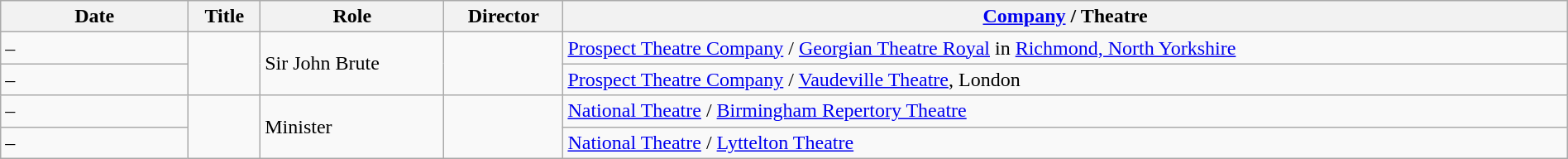<table class="wikitable sortable" style="width:100%">
<tr>
<th style="width: 9em">Date</th>
<th>Title</th>
<th>Role</th>
<th>Director</th>
<th><a href='#'>Company</a> / Theatre<br></th>
</tr>
<tr>
<td> – </td>
<td rowspan=2><em></em> </td>
<td rowspan=2>Sir John Brute</td>
<td rowspan=2></td>
<td><a href='#'>Prospect Theatre Company</a> / <a href='#'>Georgian Theatre Royal</a> in <a href='#'>Richmond, North Yorkshire</a></td>
</tr>
<tr>
<td> – </td>
<td><a href='#'>Prospect Theatre Company</a> / <a href='#'>Vaudeville Theatre</a>, London</td>
</tr>
<tr>
<td> – </td>
<td rowspan=2><em></em> </td>
<td rowspan=2>Minister</td>
<td rowspan=2></td>
<td><a href='#'>National Theatre</a> / <a href='#'>Birmingham Repertory Theatre</a></td>
</tr>
<tr>
<td> – </td>
<td><a href='#'>National Theatre</a> / <a href='#'>Lyttelton Theatre</a></td>
</tr>
</table>
